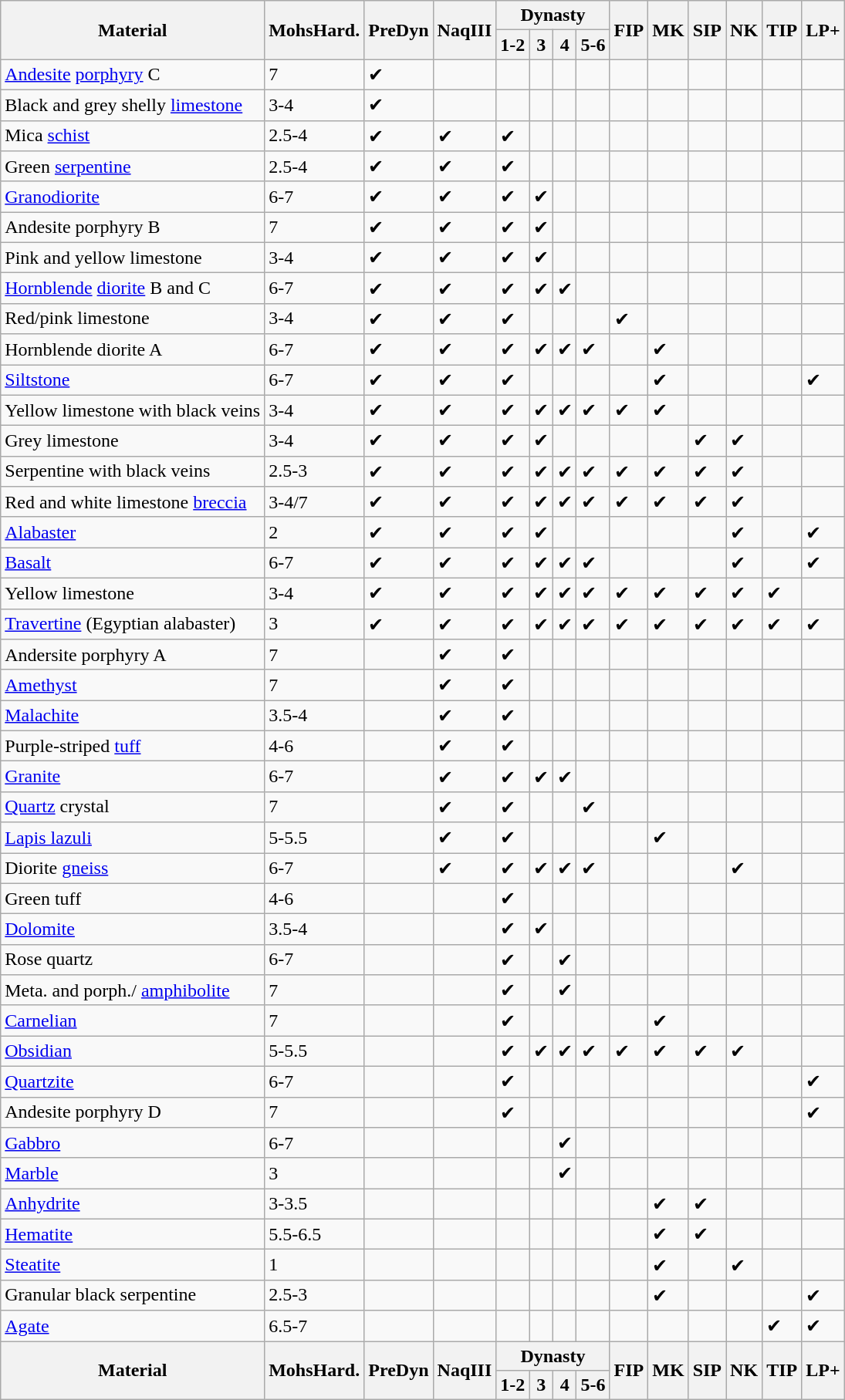<table class="wikitable">
<tr>
<th rowspan="2">Material</th>
<th rowspan="2">MohsHard.</th>
<th rowspan="2">PreDyn</th>
<th rowspan="2">NaqIII</th>
<th colspan="4">Dynasty</th>
<th rowspan="2">FIP</th>
<th rowspan="2">MK</th>
<th rowspan="2">SIP</th>
<th rowspan="2">NK</th>
<th rowspan="2">TIP</th>
<th rowspan="2">LP+</th>
</tr>
<tr>
<th>1-2</th>
<th>3</th>
<th>4</th>
<th>5-6</th>
</tr>
<tr>
<td><a href='#'>Andesite</a> <a href='#'>porphyry</a> C</td>
<td>7</td>
<td>✔</td>
<td></td>
<td></td>
<td></td>
<td></td>
<td></td>
<td></td>
<td></td>
<td></td>
<td></td>
<td></td>
<td></td>
</tr>
<tr>
<td>Black and grey shelly <a href='#'>limestone</a></td>
<td>3-4</td>
<td>✔</td>
<td></td>
<td></td>
<td></td>
<td></td>
<td></td>
<td></td>
<td></td>
<td></td>
<td></td>
<td></td>
<td></td>
</tr>
<tr>
<td>Mica <a href='#'>schist</a></td>
<td>2.5-4</td>
<td>✔</td>
<td>✔</td>
<td>✔</td>
<td></td>
<td></td>
<td></td>
<td></td>
<td></td>
<td></td>
<td></td>
<td></td>
<td></td>
</tr>
<tr>
<td>Green <a href='#'>serpentine</a></td>
<td>2.5-4</td>
<td>✔</td>
<td>✔</td>
<td>✔</td>
<td></td>
<td></td>
<td></td>
<td></td>
<td></td>
<td></td>
<td></td>
<td></td>
<td></td>
</tr>
<tr>
<td><a href='#'>Granodiorite</a></td>
<td>6-7</td>
<td>✔</td>
<td>✔</td>
<td>✔</td>
<td>✔</td>
<td></td>
<td></td>
<td></td>
<td></td>
<td></td>
<td></td>
<td></td>
<td></td>
</tr>
<tr>
<td>Andesite porphyry B</td>
<td>7</td>
<td>✔</td>
<td>✔</td>
<td>✔</td>
<td>✔</td>
<td></td>
<td></td>
<td></td>
<td></td>
<td></td>
<td></td>
<td></td>
<td></td>
</tr>
<tr>
<td>Pink and yellow limestone</td>
<td>3-4</td>
<td>✔</td>
<td>✔</td>
<td>✔</td>
<td>✔</td>
<td></td>
<td></td>
<td></td>
<td></td>
<td></td>
<td></td>
<td></td>
<td></td>
</tr>
<tr>
<td><a href='#'>Hornblende</a> <a href='#'>diorite</a> B and C</td>
<td>6-7</td>
<td>✔</td>
<td>✔</td>
<td>✔</td>
<td>✔</td>
<td>✔</td>
<td></td>
<td></td>
<td></td>
<td></td>
<td></td>
<td></td>
<td></td>
</tr>
<tr>
<td>Red/pink limestone</td>
<td>3-4</td>
<td>✔</td>
<td>✔</td>
<td>✔</td>
<td></td>
<td></td>
<td></td>
<td>✔</td>
<td></td>
<td></td>
<td></td>
<td></td>
<td></td>
</tr>
<tr>
<td>Hornblende diorite A</td>
<td>6-7</td>
<td>✔</td>
<td>✔</td>
<td>✔</td>
<td>✔</td>
<td>✔</td>
<td>✔</td>
<td></td>
<td>✔</td>
<td></td>
<td></td>
<td></td>
<td></td>
</tr>
<tr>
<td><a href='#'>Siltstone</a></td>
<td>6-7</td>
<td>✔</td>
<td>✔</td>
<td>✔</td>
<td></td>
<td></td>
<td></td>
<td></td>
<td>✔</td>
<td></td>
<td></td>
<td></td>
<td>✔</td>
</tr>
<tr>
<td>Yellow limestone with black veins</td>
<td>3-4</td>
<td>✔</td>
<td>✔</td>
<td>✔</td>
<td>✔</td>
<td>✔</td>
<td>✔</td>
<td>✔</td>
<td>✔</td>
<td></td>
<td></td>
<td></td>
<td></td>
</tr>
<tr>
<td>Grey limestone</td>
<td>3-4</td>
<td>✔</td>
<td>✔</td>
<td>✔</td>
<td>✔</td>
<td></td>
<td></td>
<td></td>
<td></td>
<td>✔</td>
<td>✔</td>
<td></td>
<td></td>
</tr>
<tr>
<td>Serpentine with black veins</td>
<td>2.5-3</td>
<td>✔</td>
<td>✔</td>
<td>✔</td>
<td>✔</td>
<td>✔</td>
<td>✔</td>
<td>✔</td>
<td>✔</td>
<td>✔</td>
<td>✔</td>
<td></td>
<td></td>
</tr>
<tr>
<td>Red and white limestone <a href='#'>breccia</a></td>
<td>3-4/7</td>
<td>✔</td>
<td>✔</td>
<td>✔</td>
<td>✔</td>
<td>✔</td>
<td>✔</td>
<td>✔</td>
<td>✔</td>
<td>✔</td>
<td>✔</td>
<td></td>
<td></td>
</tr>
<tr>
<td><a href='#'>Alabaster</a></td>
<td>2</td>
<td>✔</td>
<td>✔</td>
<td>✔</td>
<td>✔</td>
<td></td>
<td></td>
<td></td>
<td></td>
<td></td>
<td>✔</td>
<td></td>
<td>✔</td>
</tr>
<tr>
<td><a href='#'>Basalt</a></td>
<td>6-7</td>
<td>✔</td>
<td>✔</td>
<td>✔</td>
<td>✔</td>
<td>✔</td>
<td>✔</td>
<td></td>
<td></td>
<td></td>
<td>✔</td>
<td></td>
<td>✔</td>
</tr>
<tr>
<td>Yellow limestone</td>
<td>3-4</td>
<td>✔</td>
<td>✔</td>
<td>✔</td>
<td>✔</td>
<td>✔</td>
<td>✔</td>
<td>✔</td>
<td>✔</td>
<td>✔</td>
<td>✔</td>
<td>✔</td>
<td></td>
</tr>
<tr>
<td><a href='#'>Travertine</a> (Egyptian alabaster)</td>
<td>3</td>
<td>✔</td>
<td>✔</td>
<td>✔</td>
<td>✔</td>
<td>✔</td>
<td>✔</td>
<td>✔</td>
<td>✔</td>
<td>✔</td>
<td>✔</td>
<td>✔</td>
<td>✔</td>
</tr>
<tr>
<td>Andersite porphyry A</td>
<td>7</td>
<td></td>
<td>✔</td>
<td>✔</td>
<td></td>
<td></td>
<td></td>
<td></td>
<td></td>
<td></td>
<td></td>
<td></td>
<td></td>
</tr>
<tr>
<td><a href='#'>Amethyst</a></td>
<td>7</td>
<td></td>
<td>✔</td>
<td>✔</td>
<td></td>
<td></td>
<td></td>
<td></td>
<td></td>
<td></td>
<td></td>
<td></td>
<td></td>
</tr>
<tr>
<td><a href='#'>Malachite</a></td>
<td>3.5-4</td>
<td></td>
<td>✔</td>
<td>✔</td>
<td></td>
<td></td>
<td></td>
<td></td>
<td></td>
<td></td>
<td></td>
<td></td>
<td></td>
</tr>
<tr>
<td>Purple-striped <a href='#'>tuff</a></td>
<td>4-6</td>
<td></td>
<td>✔</td>
<td>✔</td>
<td></td>
<td></td>
<td></td>
<td></td>
<td></td>
<td></td>
<td></td>
<td></td>
<td></td>
</tr>
<tr>
<td><a href='#'>Granite</a></td>
<td>6-7</td>
<td></td>
<td>✔</td>
<td>✔</td>
<td>✔</td>
<td>✔</td>
<td></td>
<td></td>
<td></td>
<td></td>
<td></td>
<td></td>
<td></td>
</tr>
<tr>
<td><a href='#'>Quartz</a> crystal</td>
<td>7</td>
<td></td>
<td>✔</td>
<td>✔</td>
<td></td>
<td></td>
<td>✔</td>
<td></td>
<td></td>
<td></td>
<td></td>
<td></td>
<td></td>
</tr>
<tr>
<td><a href='#'>Lapis lazuli</a></td>
<td>5-5.5</td>
<td></td>
<td>✔</td>
<td>✔</td>
<td></td>
<td></td>
<td></td>
<td></td>
<td>✔</td>
<td></td>
<td></td>
<td></td>
<td></td>
</tr>
<tr>
<td>Diorite <a href='#'>gneiss</a></td>
<td>6-7</td>
<td></td>
<td>✔</td>
<td>✔</td>
<td>✔</td>
<td>✔</td>
<td>✔</td>
<td></td>
<td></td>
<td></td>
<td>✔</td>
<td></td>
<td></td>
</tr>
<tr>
<td>Green tuff</td>
<td>4-6</td>
<td></td>
<td></td>
<td>✔</td>
<td></td>
<td></td>
<td></td>
<td></td>
<td></td>
<td></td>
<td></td>
<td></td>
<td></td>
</tr>
<tr>
<td><a href='#'>Dolomite</a></td>
<td>3.5-4</td>
<td></td>
<td></td>
<td>✔</td>
<td>✔</td>
<td></td>
<td></td>
<td></td>
<td></td>
<td></td>
<td></td>
<td></td>
<td></td>
</tr>
<tr>
<td>Rose quartz</td>
<td>6-7</td>
<td></td>
<td></td>
<td>✔</td>
<td></td>
<td>✔</td>
<td></td>
<td></td>
<td></td>
<td></td>
<td></td>
<td></td>
<td></td>
</tr>
<tr>
<td>Meta. and porph./ <a href='#'>amphibolite</a></td>
<td>7</td>
<td></td>
<td></td>
<td>✔</td>
<td></td>
<td>✔</td>
<td></td>
<td></td>
<td></td>
<td></td>
<td></td>
<td></td>
<td></td>
</tr>
<tr>
<td><a href='#'>Carnelian</a></td>
<td>7</td>
<td></td>
<td></td>
<td>✔</td>
<td></td>
<td></td>
<td></td>
<td></td>
<td>✔</td>
<td></td>
<td></td>
<td></td>
<td></td>
</tr>
<tr>
<td><a href='#'>Obsidian</a></td>
<td>5-5.5</td>
<td></td>
<td></td>
<td>✔</td>
<td>✔</td>
<td>✔</td>
<td>✔</td>
<td>✔</td>
<td>✔</td>
<td>✔</td>
<td>✔</td>
<td></td>
<td></td>
</tr>
<tr>
<td><a href='#'>Quartzite</a></td>
<td>6-7</td>
<td></td>
<td></td>
<td>✔</td>
<td></td>
<td></td>
<td></td>
<td></td>
<td></td>
<td></td>
<td></td>
<td></td>
<td>✔</td>
</tr>
<tr>
<td>Andesite porphyry D</td>
<td>7</td>
<td></td>
<td></td>
<td>✔</td>
<td></td>
<td></td>
<td></td>
<td></td>
<td></td>
<td></td>
<td></td>
<td></td>
<td>✔</td>
</tr>
<tr>
<td><a href='#'>Gabbro</a></td>
<td>6-7</td>
<td></td>
<td></td>
<td></td>
<td></td>
<td>✔</td>
<td></td>
<td></td>
<td></td>
<td></td>
<td></td>
<td></td>
<td></td>
</tr>
<tr>
<td><a href='#'>Marble</a></td>
<td>3</td>
<td></td>
<td></td>
<td></td>
<td></td>
<td>✔</td>
<td></td>
<td></td>
<td></td>
<td></td>
<td></td>
<td></td>
<td></td>
</tr>
<tr>
<td><a href='#'>Anhydrite</a></td>
<td>3-3.5</td>
<td></td>
<td></td>
<td></td>
<td></td>
<td></td>
<td></td>
<td></td>
<td>✔</td>
<td>✔</td>
<td></td>
<td></td>
<td></td>
</tr>
<tr>
<td><a href='#'>Hematite</a></td>
<td>5.5-6.5</td>
<td></td>
<td></td>
<td></td>
<td></td>
<td></td>
<td></td>
<td></td>
<td>✔</td>
<td>✔</td>
<td></td>
<td></td>
<td></td>
</tr>
<tr>
<td><a href='#'>Steatite</a></td>
<td>1</td>
<td></td>
<td></td>
<td></td>
<td></td>
<td></td>
<td></td>
<td></td>
<td>✔</td>
<td></td>
<td>✔</td>
<td></td>
<td></td>
</tr>
<tr>
<td>Granular black serpentine</td>
<td>2.5-3</td>
<td></td>
<td></td>
<td></td>
<td></td>
<td></td>
<td></td>
<td></td>
<td>✔</td>
<td></td>
<td></td>
<td></td>
<td>✔</td>
</tr>
<tr>
<td><a href='#'>Agate</a></td>
<td>6.5-7</td>
<td></td>
<td></td>
<td></td>
<td></td>
<td></td>
<td></td>
<td></td>
<td></td>
<td></td>
<td></td>
<td>✔</td>
<td>✔</td>
</tr>
<tr>
<th rowspan="2">Material</th>
<th rowspan="2">MohsHard.</th>
<th rowspan="2">PreDyn</th>
<th rowspan="2">NaqIII</th>
<th colspan="4">Dynasty</th>
<th rowspan="2">FIP</th>
<th rowspan="2">MK</th>
<th rowspan="2">SIP</th>
<th rowspan="2">NK</th>
<th rowspan="2">TIP</th>
<th rowspan="2">LP+</th>
</tr>
<tr>
<th>1-2</th>
<th>3</th>
<th>4</th>
<th>5-6</th>
</tr>
</table>
